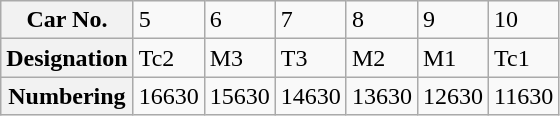<table class="wikitable">
<tr>
<th>Car No.</th>
<td>5</td>
<td>6</td>
<td>7</td>
<td>8</td>
<td>9</td>
<td>10</td>
</tr>
<tr>
<th>Designation</th>
<td>Tc2</td>
<td>M3</td>
<td>T3</td>
<td>M2</td>
<td>M1</td>
<td>Tc1</td>
</tr>
<tr>
<th>Numbering</th>
<td>16630</td>
<td>15630</td>
<td>14630</td>
<td>13630</td>
<td>12630</td>
<td>11630</td>
</tr>
</table>
